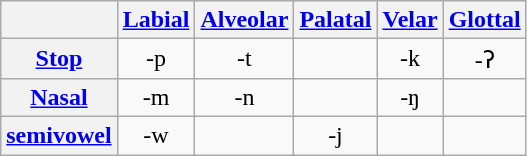<table class="wikitable">
<tr>
<th></th>
<th colspan="2"><a href='#'>Labial</a></th>
<th colspan="2"><a href='#'>Alveolar</a></th>
<th colspan="2"><a href='#'>Palatal</a></th>
<th colspan="2"><a href='#'>Velar</a></th>
<th colspan="2"><a href='#'>Glottal</a></th>
</tr>
<tr style="text-align:center;">
<th><a href='#'>Stop</a></th>
<td colspan="2">-p</td>
<td colspan="2">-t</td>
<td colspan="2"></td>
<td colspan="2">-k</td>
<td colspan="2">-ʔ</td>
</tr>
<tr style="text-align:center;">
<th><a href='#'>Nasal</a></th>
<td colspan="2">-m</td>
<td colspan="2">-n</td>
<td colspan="2"></td>
<td colspan="2">-ŋ</td>
<td colspan="2"></td>
</tr>
<tr style="text-align:center;">
<th><a href='#'>semivowel</a></th>
<td colspan="2">-w</td>
<td colspan="2"></td>
<td colspan="2">-j</td>
<td colspan="2"></td>
<td colspan="2"></td>
</tr>
</table>
